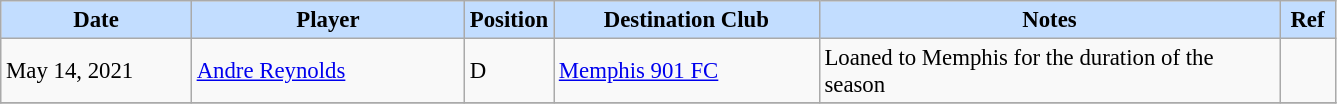<table class="wikitable" style="text-align:left; font-size:95%;">
<tr>
<th style="background:#c2ddff; width:120px;">Date</th>
<th style="background:#c2ddff; width:175px;">Player</th>
<th style="background:#c2ddff; width:50px;">Position</th>
<th style="background:#c2ddff; width:170px;">Destination Club</th>
<th style="background:#c2ddff; width:300px;">Notes</th>
<th style="background:#c2ddff; width:30px;">Ref</th>
</tr>
<tr>
<td>May 14, 2021</td>
<td> <a href='#'>Andre Reynolds</a></td>
<td>D</td>
<td> <a href='#'>Memphis 901 FC</a></td>
<td>Loaned to Memphis for the duration of the season</td>
<td></td>
</tr>
<tr>
</tr>
</table>
